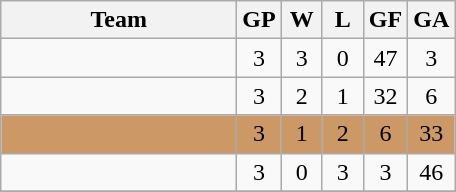<table class="wikitable" style="text-align:center">
<tr>
<th width="150">Team</th>
<th width="20">GP</th>
<th width="20">W</th>
<th width="20">L</th>
<th width="20">GF</th>
<th width="20">GA</th>
</tr>
<tr>
<td align=left></td>
<td>3</td>
<td>3</td>
<td>0</td>
<td>47</td>
<td>3</td>
</tr>
<tr>
<td align=left></td>
<td>3</td>
<td>2</td>
<td>1</td>
<td>32</td>
<td>6</td>
</tr>
<tr bgcolor="#cc9966">
<td align=left> </td>
<td>3</td>
<td>1</td>
<td>2</td>
<td>6</td>
<td>33</td>
</tr>
<tr>
<td align=left></td>
<td>3</td>
<td>0</td>
<td>3</td>
<td>3</td>
<td>46</td>
</tr>
<tr>
</tr>
</table>
